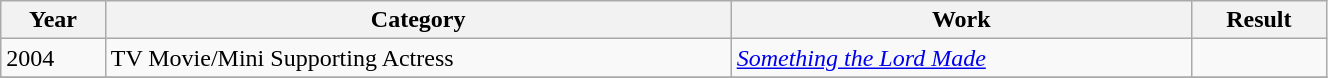<table class="wikitable" width=70%>
<tr>
<th scope="col">Year</th>
<th scope="col">Category</th>
<th scope="col">Work</th>
<th scope="col">Result</th>
</tr>
<tr>
<td>2004</td>
<td>TV Movie/Mini Supporting Actress</td>
<td><em><a href='#'>Something the Lord Made</a></em></td>
<td></td>
</tr>
<tr>
</tr>
</table>
